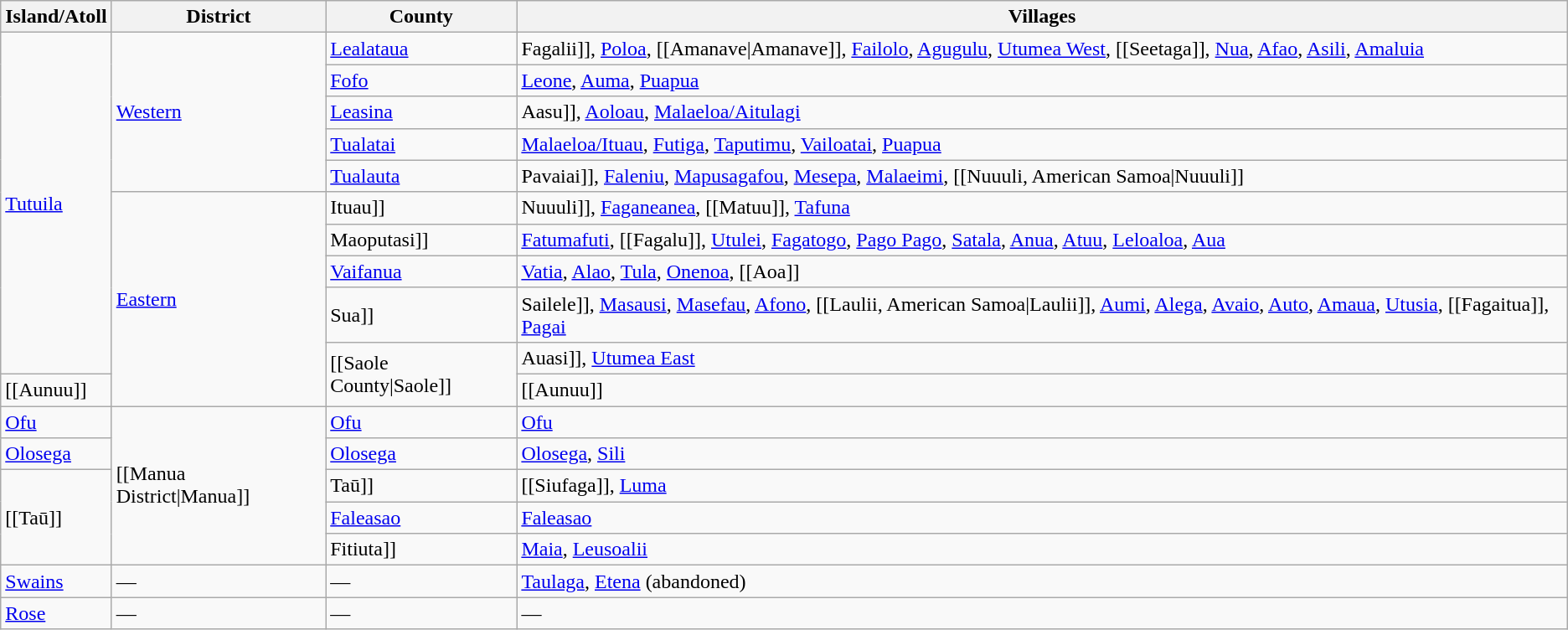<table class="wikitable sortable">
<tr>
<th>Island/Atoll</th>
<th>District</th>
<th>County</th>
<th>Villages</th>
</tr>
<tr>
<td rowspan=10><a href='#'>Tutuila</a></td>
<td rowspan=5><a href='#'>Western</a></td>
<td><a href='#'>Lealataua</a></td>
<td>Fagalii]], <a href='#'>Poloa</a>, [[Amanave|Amanave]], <a href='#'>Failolo</a>, <a href='#'>Agugulu</a>, <a href='#'>Utumea West</a>, [[Seetaga]], <a href='#'>Nua</a>, <a href='#'>Afao</a>, <a href='#'>Asili</a>, <a href='#'>Amaluia</a></td>
</tr>
<tr>
<td><a href='#'>Fofo</a></td>
<td><a href='#'>Leone</a>, <a href='#'>Auma</a>, <a href='#'>Puapua</a></td>
</tr>
<tr>
<td><a href='#'>Leasina</a></td>
<td [[A>Aasu]], <a href='#'>Aoloau</a>, <a href='#'>Malaeloa/Aitulagi</a></td>
</tr>
<tr>
<td><a href='#'>Tualatai</a></td>
<td><a href='#'>Malaeloa/Ituau</a>, <a href='#'>Futiga</a>, <a href='#'>Taputimu</a>, <a href='#'>Vailoatai</a>, <a href='#'>Puapua</a></td>
</tr>
<tr>
<td><a href='#'>Tualauta</a></td>
<td>Pavaiai]], <a href='#'>Faleniu</a>, <a href='#'>Mapusagafou</a>, <a href='#'>Mesepa</a>, <a href='#'>Malaeimi</a>, [[Nuuuli, American Samoa|Nuuuli]]</td>
</tr>
<tr>
<td rowspan=6><a href='#'>Eastern</a></td>
<td [[Itū>Ituau]]</td>
<td>Nuuuli]], <a href='#'>Faganeanea</a>, [[Matuu]], <a href='#'>Tafuna</a></td>
</tr>
<tr>
<td [[Ma>Maoputasi]]</td>
<td><a href='#'>Fatumafuti</a>, [[Fagalu]], <a href='#'>Utulei</a>, <a href='#'>Fagatogo</a>, <a href='#'>Pago Pago</a>, <a href='#'>Satala</a>, <a href='#'>Anua</a>, <a href='#'>Atuu</a>, <a href='#'>Leloaloa</a>, <a href='#'>Aua</a></td>
</tr>
<tr>
<td><a href='#'>Vaifanua</a></td>
<td><a href='#'>Vatia</a>, <a href='#'>Alao</a>, <a href='#'>Tula</a>, <a href='#'>Onenoa</a>, [[Aoa]]</td>
</tr>
<tr>
<td [[Su>Sua]]</td>
<td [[Sa>Sailele]], <a href='#'>Masausi</a>, <a href='#'>Masefau</a>, <a href='#'>Afono</a>, [[Laulii, American Samoa|Laulii]], <a href='#'>Aumi</a>, <a href='#'>Alega</a>, <a href='#'>Avaio</a>, <a href='#'>Auto</a>, <a href='#'>Amaua</a>, <a href='#'>Utusia</a>, [[Fagaitua]], <a href='#'>Pagai</a></td>
</tr>
<tr>
<td rowspan=2>[[Saole County|Saole]]</td>
<td>Auasi]], <a href='#'>Utumea East</a></td>
</tr>
<tr>
<td>[[Aunuu]]</td>
<td>[[Aunuu]]</td>
</tr>
<tr>
<td><a href='#'>Ofu</a></td>
<td rowspan=5>[[Manua District|Manua]]</td>
<td><a href='#'>Ofu</a></td>
<td><a href='#'>Ofu</a></td>
</tr>
<tr>
<td><a href='#'>Olosega</a></td>
<td><a href='#'>Olosega</a></td>
<td><a href='#'>Olosega</a>, <a href='#'>Sili</a></td>
</tr>
<tr>
<td rowspan=3>[[Taū]]</td>
<td [[Ta>Taū]]</td>
<td>[[Siufaga]], <a href='#'>Luma</a></td>
</tr>
<tr>
<td><a href='#'>Faleasao</a></td>
<td><a href='#'>Faleasao</a></td>
</tr>
<tr>
<td [[Fiti>Fitiuta]]</td>
<td><a href='#'>Maia</a>, <a href='#'>Leusoalii</a></td>
</tr>
<tr>
<td><a href='#'>Swains</a></td>
<td>—</td>
<td>—</td>
<td><a href='#'>Taulaga</a>, <a href='#'>Etena</a> (abandoned)</td>
</tr>
<tr>
<td><a href='#'>Rose</a></td>
<td>—</td>
<td>—</td>
<td>—</td>
</tr>
</table>
